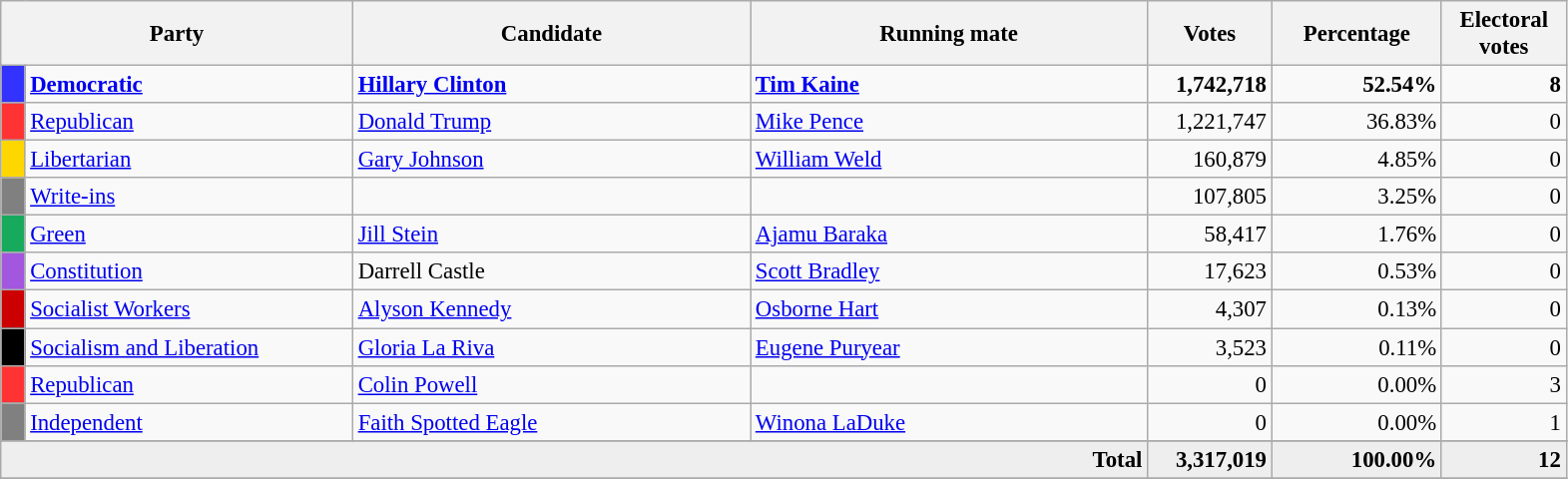<table class="wikitable" style="font-size: 95%;">
<tr>
<th colspan="2" style="width: 15em">Party</th>
<th style="width: 17em">Candidate</th>
<th style="width: 17em">Running mate</th>
<th style="width: 5em">Votes</th>
<th style="width: 7em">Percentage</th>
<th style="width: 5em">Electoral votes</th>
</tr>
<tr>
<th style="background-color:#3333FF; width: 3px"></th>
<td style="width: 130px"><strong><a href='#'>Democratic</a></strong></td>
<td><strong><a href='#'>Hillary Clinton</a></strong></td>
<td><strong><a href='#'>Tim Kaine</a></strong></td>
<td align="right"><strong>1,742,718</strong></td>
<td align="right"><strong>52.54%</strong></td>
<td align="right"><strong>8</strong></td>
</tr>
<tr>
<th style="background-color:#FF3333; width: 3px"></th>
<td style="width: 130px"><a href='#'>Republican</a></td>
<td><a href='#'>Donald Trump</a></td>
<td><a href='#'>Mike Pence</a></td>
<td align="right">1,221,747</td>
<td align="right">36.83%</td>
<td align="right">0</td>
</tr>
<tr>
<th style="background-color:#FFD700; width: 3px"></th>
<td style="width: 130px"><a href='#'>Libertarian</a></td>
<td><a href='#'>Gary Johnson</a></td>
<td><a href='#'>William Weld</a></td>
<td align="right">160,879</td>
<td align="right">4.85%</td>
<td align="right">0</td>
</tr>
<tr>
<th style="background:grey; width: 3px"></th>
<td style="width: 130px"><a href='#'>Write-ins</a></td>
<td></td>
<td></td>
<td align="right">107,805</td>
<td align="right">3.25%</td>
<td align="right">0</td>
</tr>
<tr>
<th style="background-color:#17aa5c; width: 3px"></th>
<td style="width: 130px"><a href='#'>Green</a></td>
<td><a href='#'>Jill Stein</a></td>
<td><a href='#'>Ajamu Baraka</a></td>
<td align="right">58,417</td>
<td align="right">1.76%</td>
<td align="right">0</td>
</tr>
<tr>
<th style="background-color:#A356DE; width: 3px"></th>
<td style="width: 130px"><a href='#'>Constitution</a></td>
<td>Darrell Castle</td>
<td><a href='#'>Scott Bradley</a></td>
<td align="right">17,623</td>
<td align="right">0.53%</td>
<td align="right">0</td>
</tr>
<tr>
<th style="background-color:#CC0000; width: 3px"></th>
<td style="width: 130px"><a href='#'>Socialist Workers</a></td>
<td><a href='#'>Alyson Kennedy</a></td>
<td><a href='#'>Osborne Hart</a></td>
<td align="right">4,307</td>
<td align="right">0.13%</td>
<td align="right">0</td>
</tr>
<tr>
<th style="background-color:black; width: 3px"></th>
<td style="width: 130px"><a href='#'>Socialism and Liberation</a></td>
<td><a href='#'>Gloria La Riva</a></td>
<td><a href='#'>Eugene Puryear</a></td>
<td align="right">3,523</td>
<td align="right">0.11%</td>
<td align="right">0</td>
</tr>
<tr>
<th style="background-color:#FF3333; width: 3px"></th>
<td style="width: 130px"><a href='#'>Republican</a></td>
<td><a href='#'>Colin Powell</a></td>
<td></td>
<td align="right">0</td>
<td align="right">0.00%</td>
<td align="right">3</td>
</tr>
<tr>
<th style="background:grey; width:3px;"></th>
<td style="width: 130px"><a href='#'>Independent</a></td>
<td><a href='#'>Faith Spotted Eagle</a></td>
<td><a href='#'>Winona LaDuke</a></td>
<td style="text-align:right;">0</td>
<td style="text-align:right;">0.00%</td>
<td style="text-align:right;">1</td>
</tr>
<tr>
</tr>
<tr bgcolor="#EEEEEE">
<td colspan="4" align="right"><strong>Total</strong></td>
<td align="right"><strong>3,317,019</strong></td>
<td align="right"><strong>100.00%</strong></td>
<td align="right"><strong>12</strong></td>
</tr>
<tr bgcolor="#EEEEEE">
</tr>
</table>
